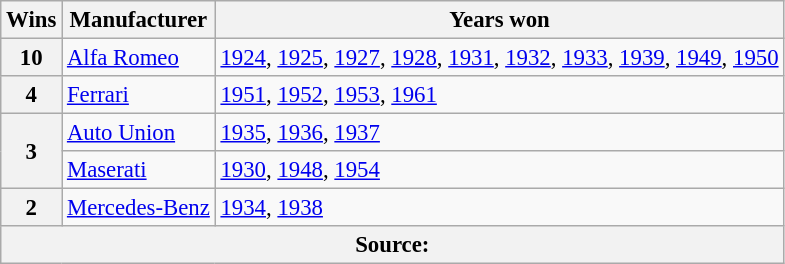<table class="wikitable" style="font-size: 95%;">
<tr>
<th>Wins</th>
<th>Manufacturer</th>
<th>Years won</th>
</tr>
<tr>
<th>10</th>
<td> <a href='#'>Alfa Romeo</a></td>
<td><span><a href='#'>1924</a>, <a href='#'>1925</a>, <a href='#'>1927</a>, <a href='#'>1928</a>, <a href='#'>1931</a>, <a href='#'>1932</a>, <a href='#'>1933</a>, <a href='#'>1939</a>, <a href='#'>1949</a>, <a href='#'>1950</a></span></td>
</tr>
<tr>
<th>4</th>
<td> <a href='#'>Ferrari</a></td>
<td><span><a href='#'>1951</a>, <a href='#'>1952</a>, <a href='#'>1953</a>, <a href='#'>1961</a></span></td>
</tr>
<tr>
<th rowspan=2>3</th>
<td> <a href='#'>Auto Union</a></td>
<td><span><a href='#'>1935</a>, <a href='#'>1936</a>, <a href='#'>1937</a></span></td>
</tr>
<tr>
<td> <a href='#'>Maserati</a></td>
<td><span><a href='#'>1930</a>, <a href='#'>1948</a>, <a href='#'>1954</a></span></td>
</tr>
<tr>
<th>2</th>
<td> <a href='#'>Mercedes-Benz</a></td>
<td><span><a href='#'>1934</a>, <a href='#'>1938</a></span></td>
</tr>
<tr>
<th colspan=3>Source:</th>
</tr>
</table>
